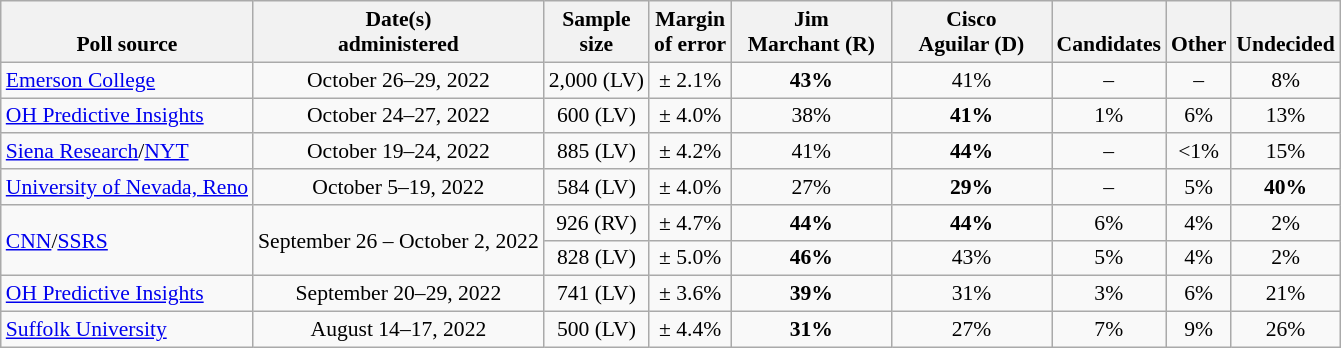<table class="wikitable" style="font-size:90%;text-align:center;">
<tr valign=bottom>
<th>Poll source</th>
<th>Date(s)<br>administered</th>
<th>Sample<br>size</th>
<th>Margin<br>of error</th>
<th style="width:100px;">Jim<br>Marchant (R)</th>
<th style="width:100px;">Cisco<br>Aguilar (D)</th>
<th><br>Candidates</th>
<th>Other</th>
<th>Undecided</th>
</tr>
<tr>
<td style="text-align:left;"><a href='#'>Emerson College</a></td>
<td>October 26–29, 2022</td>
<td>2,000 (LV)</td>
<td>± 2.1%</td>
<td><strong>43%</strong></td>
<td>41%</td>
<td>–</td>
<td>–</td>
<td>8%</td>
</tr>
<tr>
<td style="text-align:left;"><a href='#'>OH Predictive Insights</a></td>
<td>October 24–27, 2022</td>
<td>600 (LV)</td>
<td>± 4.0%</td>
<td>38%</td>
<td><strong>41%</strong></td>
<td>1%</td>
<td>6%</td>
<td>13%</td>
</tr>
<tr>
<td style="text-align:left;"><a href='#'>Siena Research</a>/<a href='#'>NYT</a></td>
<td>October 19–24, 2022</td>
<td>885 (LV)</td>
<td>± 4.2%</td>
<td>41%</td>
<td><strong>44%</strong></td>
<td>–</td>
<td><1%</td>
<td>15%</td>
</tr>
<tr>
<td style="text-align:left;"><a href='#'>University of Nevada, Reno</a></td>
<td>October 5–19, 2022</td>
<td>584 (LV)</td>
<td>± 4.0%</td>
<td>27%</td>
<td><strong>29%</strong></td>
<td>–</td>
<td>5%</td>
<td><strong>40%</strong></td>
</tr>
<tr>
<td style="text-align:left;" rowspan="2"><a href='#'>CNN</a>/<a href='#'>SSRS</a></td>
<td rowspan="2">September 26 – October 2, 2022</td>
<td>926 (RV)</td>
<td>± 4.7%</td>
<td><strong>44%</strong></td>
<td><strong>44%</strong></td>
<td>6%</td>
<td>4%</td>
<td>2%</td>
</tr>
<tr>
<td>828 (LV)</td>
<td>± 5.0%</td>
<td><strong>46%</strong></td>
<td>43%</td>
<td>5%</td>
<td>4%</td>
<td>2%</td>
</tr>
<tr>
<td style="text-align:left;"><a href='#'>OH Predictive Insights</a></td>
<td>September 20–29, 2022</td>
<td>741 (LV)</td>
<td>± 3.6%</td>
<td><strong>39%</strong></td>
<td>31%</td>
<td>3%</td>
<td>6%</td>
<td>21%</td>
</tr>
<tr>
<td style="text-align:left;"><a href='#'>Suffolk University</a></td>
<td>August 14–17, 2022</td>
<td>500 (LV)</td>
<td>± 4.4%</td>
<td><strong>31%</strong></td>
<td>27%</td>
<td>7%</td>
<td>9%</td>
<td>26%</td>
</tr>
</table>
